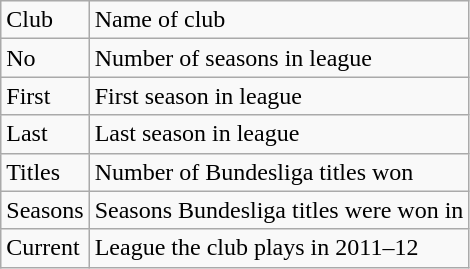<table class="wikitable sortable">
<tr>
<td>Club</td>
<td>Name of club</td>
</tr>
<tr>
<td>No</td>
<td>Number of seasons in league</td>
</tr>
<tr>
<td>First</td>
<td>First season in league</td>
</tr>
<tr>
<td>Last</td>
<td>Last season in league</td>
</tr>
<tr>
<td>Titles</td>
<td>Number of Bundesliga titles won</td>
</tr>
<tr>
<td>Seasons</td>
<td>Seasons Bundesliga titles were won in</td>
</tr>
<tr>
<td>Current</td>
<td>League the club plays in 2011–12</td>
</tr>
</table>
